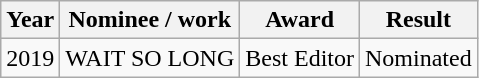<table class="wikitable">
<tr>
<th>Year</th>
<th>Nominee / work</th>
<th>Award</th>
<th>Result</th>
</tr>
<tr>
<td>2019</td>
<td>WAIT SO LONG</td>
<td>Best Editor</td>
<td>Nominated</td>
</tr>
</table>
